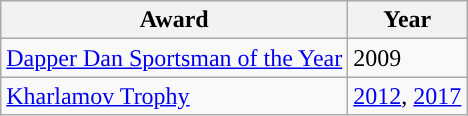<table class="wikitable">
<tr>
<th scope="col">Award</th>
<th scope="col">Year</th>
</tr>
<tr>
<td><a href='#'>Dapper Dan Sportsman of the Year</a></td>
<td>2009</td>
</tr>
<tr>
<td><a href='#'>Kharlamov Trophy</a></td>
<td><a href='#'>2012</a>, <a href='#'>2017</a></td>
</tr>
</table>
